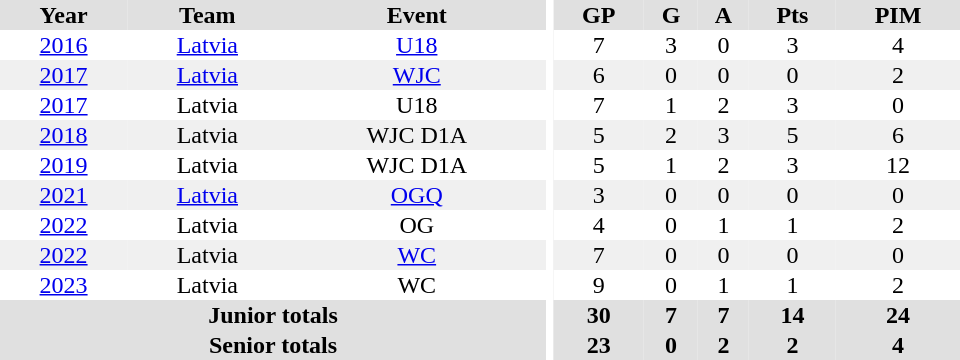<table border="0" cellpadding="1" cellspacing="0" ID="Table3" style="text-align:center; width:40em">
<tr ALIGN="center" bgcolor="#e0e0e0">
<th>Year</th>
<th>Team</th>
<th>Event</th>
<th rowspan="99" bgcolor="#ffffff"></th>
<th>GP</th>
<th>G</th>
<th>A</th>
<th>Pts</th>
<th>PIM</th>
</tr>
<tr>
<td><a href='#'>2016</a></td>
<td><a href='#'>Latvia</a></td>
<td><a href='#'>U18</a></td>
<td>7</td>
<td>3</td>
<td>0</td>
<td>3</td>
<td>4</td>
</tr>
<tr bgcolor="#f0f0f0">
<td><a href='#'>2017</a></td>
<td><a href='#'>Latvia</a></td>
<td><a href='#'>WJC</a></td>
<td>6</td>
<td>0</td>
<td>0</td>
<td>0</td>
<td>2</td>
</tr>
<tr>
<td><a href='#'>2017</a></td>
<td>Latvia</td>
<td>U18</td>
<td>7</td>
<td>1</td>
<td>2</td>
<td>3</td>
<td>0</td>
</tr>
<tr bgcolor="#f0f0f0">
<td><a href='#'>2018</a></td>
<td>Latvia</td>
<td>WJC D1A</td>
<td>5</td>
<td>2</td>
<td>3</td>
<td>5</td>
<td>6</td>
</tr>
<tr>
<td><a href='#'>2019</a></td>
<td>Latvia</td>
<td>WJC D1A</td>
<td>5</td>
<td>1</td>
<td>2</td>
<td>3</td>
<td>12</td>
</tr>
<tr bgcolor="#f0f0f0">
<td><a href='#'>2021</a></td>
<td><a href='#'>Latvia</a></td>
<td><a href='#'>OGQ</a></td>
<td>3</td>
<td>0</td>
<td>0</td>
<td>0</td>
<td>0</td>
</tr>
<tr>
<td><a href='#'>2022</a></td>
<td>Latvia</td>
<td>OG</td>
<td>4</td>
<td>0</td>
<td>1</td>
<td>1</td>
<td>2</td>
</tr>
<tr bgcolor="#f0f0f0">
<td><a href='#'>2022</a></td>
<td>Latvia</td>
<td><a href='#'>WC</a></td>
<td>7</td>
<td>0</td>
<td>0</td>
<td>0</td>
<td>0</td>
</tr>
<tr>
<td><a href='#'>2023</a></td>
<td>Latvia</td>
<td>WC</td>
<td>9</td>
<td>0</td>
<td>1</td>
<td>1</td>
<td>2</td>
</tr>
<tr bgcolor="#e0e0e0">
<th colspan="3">Junior totals</th>
<th>30</th>
<th>7</th>
<th>7</th>
<th>14</th>
<th>24</th>
</tr>
<tr bgcolor="#e0e0e0">
<th colspan="3">Senior totals</th>
<th>23</th>
<th>0</th>
<th>2</th>
<th>2</th>
<th>4</th>
</tr>
</table>
